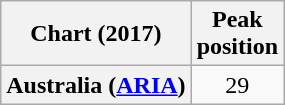<table class="wikitable sortable plainrowheaders" style="text-align:center">
<tr>
<th scope="col">Chart (2017)</th>
<th scope="col">Peak<br> position</th>
</tr>
<tr>
<th scope="row">Australia (<a href='#'>ARIA</a>)</th>
<td>29</td>
</tr>
</table>
